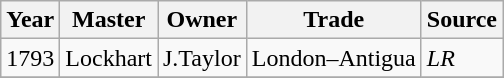<table class=" wikitable">
<tr>
<th>Year</th>
<th>Master</th>
<th>Owner</th>
<th>Trade</th>
<th>Source</th>
</tr>
<tr>
<td>1793</td>
<td>Lockhart</td>
<td>J.Taylor</td>
<td>London–Antigua</td>
<td><em>LR</em></td>
</tr>
<tr>
</tr>
</table>
